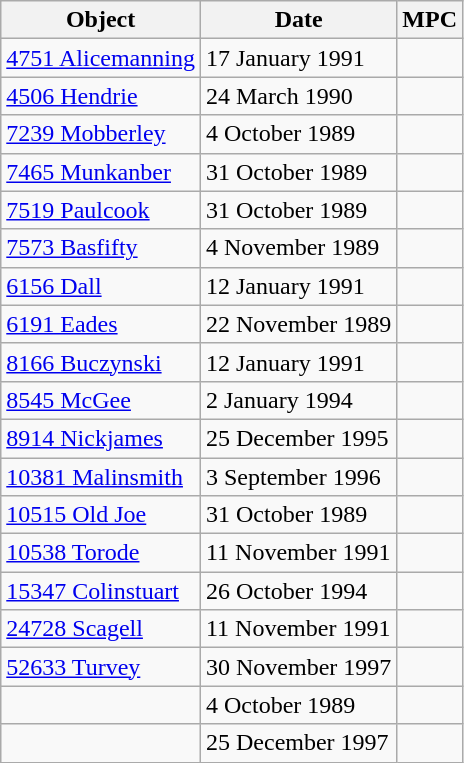<table class="wikitable">
<tr>
<th>Object</th>
<th>Date</th>
<th>MPC</th>
</tr>
<tr>
<td><a href='#'>4751 Alicemanning</a></td>
<td>17 January 1991</td>
<td></td>
</tr>
<tr>
<td><a href='#'>4506 Hendrie</a></td>
<td>24 March 1990</td>
<td></td>
</tr>
<tr>
<td><a href='#'>7239 Mobberley</a></td>
<td>4 October 1989</td>
<td></td>
</tr>
<tr>
<td><a href='#'>7465 Munkanber</a></td>
<td>31 October 1989</td>
<td></td>
</tr>
<tr>
<td><a href='#'>7519 Paulcook</a></td>
<td>31 October 1989</td>
<td></td>
</tr>
<tr>
<td><a href='#'>7573 Basfifty</a></td>
<td>4 November 1989</td>
<td></td>
</tr>
<tr>
<td><a href='#'>6156 Dall</a></td>
<td>12 January 1991</td>
<td></td>
</tr>
<tr>
<td><a href='#'>6191 Eades</a></td>
<td>22 November 1989</td>
<td></td>
</tr>
<tr>
<td><a href='#'>8166 Buczynski</a></td>
<td>12 January 1991</td>
<td></td>
</tr>
<tr>
<td><a href='#'>8545 McGee</a></td>
<td>2 January 1994</td>
<td></td>
</tr>
<tr>
<td><a href='#'>8914 Nickjames</a></td>
<td>25 December 1995</td>
<td></td>
</tr>
<tr>
<td><a href='#'>10381 Malinsmith</a></td>
<td>3 September 1996</td>
<td></td>
</tr>
<tr>
<td><a href='#'>10515 Old Joe</a></td>
<td>31 October 1989</td>
<td></td>
</tr>
<tr>
<td><a href='#'>10538 Torode</a></td>
<td>11 November 1991</td>
<td></td>
</tr>
<tr>
<td><a href='#'>15347 Colinstuart</a></td>
<td>26 October 1994</td>
<td></td>
</tr>
<tr>
<td><a href='#'>24728 Scagell</a></td>
<td>11 November 1991</td>
<td></td>
</tr>
<tr>
<td><a href='#'>52633 Turvey</a></td>
<td>30 November 1997</td>
<td></td>
</tr>
<tr>
<td></td>
<td>4 October 1989</td>
<td></td>
</tr>
<tr>
<td></td>
<td>25 December 1997</td>
<td></td>
</tr>
</table>
